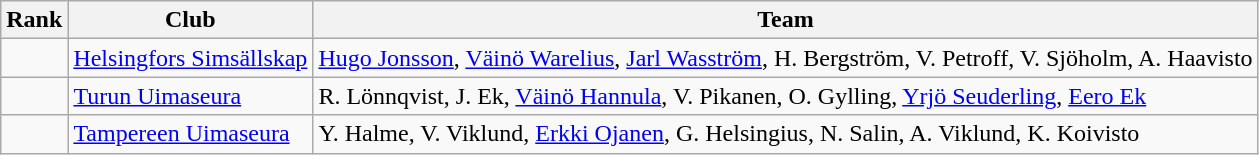<table class="wikitable" style="text-align:center">
<tr>
<th>Rank</th>
<th>Club</th>
<th>Team</th>
</tr>
<tr>
<td></td>
<td align=left><a href='#'>Helsingfors Simsällskap</a></td>
<td align=left><a href='#'>Hugo Jonsson</a>, <a href='#'>Väinö Warelius</a>, <a href='#'>Jarl Wasström</a>, H. Bergström, V. Petroff, V. Sjöholm, A. Haavisto</td>
</tr>
<tr>
<td></td>
<td align=left><a href='#'>Turun Uimaseura</a></td>
<td align=left>R. Lönnqvist, J. Ek, <a href='#'>Väinö Hannula</a>, V. Pikanen, O. Gylling, <a href='#'>Yrjö Seuderling</a>, <a href='#'>Eero Ek</a></td>
</tr>
<tr>
<td></td>
<td align=left><a href='#'>Tampereen Uimaseura</a></td>
<td align=left>Y. Halme, V. Viklund, <a href='#'>Erkki Ojanen</a>, G. Helsingius, N. Salin, A. Viklund, K. Koivisto</td>
</tr>
</table>
